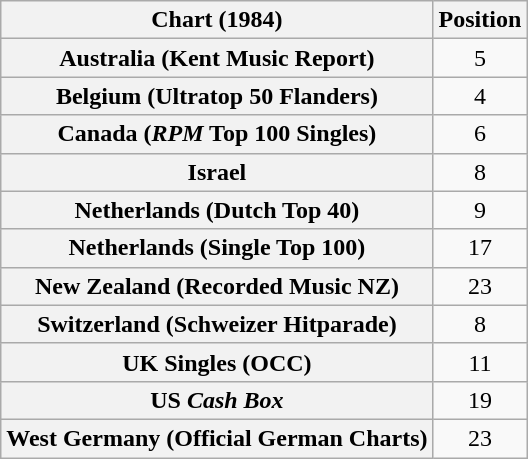<table class="wikitable sortable plainrowheaders" style="text-align:center">
<tr>
<th scope="col">Chart (1984)</th>
<th scope="col">Position</th>
</tr>
<tr>
<th scope="row">Australia (Kent Music Report)</th>
<td>5</td>
</tr>
<tr>
<th scope="row">Belgium (Ultratop 50 Flanders)</th>
<td>4</td>
</tr>
<tr>
<th scope="row">Canada (<em>RPM</em> Top 100 Singles)</th>
<td>6</td>
</tr>
<tr>
<th scope="row">Israel</th>
<td>8</td>
</tr>
<tr>
<th scope="row">Netherlands (Dutch Top 40)</th>
<td>9</td>
</tr>
<tr>
<th scope="row">Netherlands (Single Top 100)</th>
<td>17</td>
</tr>
<tr>
<th scope="row">New Zealand (Recorded Music NZ)</th>
<td>23</td>
</tr>
<tr>
<th scope="row">Switzerland (Schweizer Hitparade)</th>
<td>8</td>
</tr>
<tr>
<th scope="row">UK Singles (OCC)</th>
<td>11</td>
</tr>
<tr>
<th scope="row">US <em>Cash Box</em></th>
<td>19</td>
</tr>
<tr>
<th scope="row">West Germany (Official German Charts)</th>
<td>23</td>
</tr>
</table>
